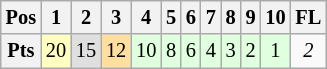<table class="wikitable" style="font-size: 85%;">
<tr>
<th>Pos</th>
<th>1</th>
<th>2</th>
<th>3</th>
<th>4</th>
<th>5</th>
<th>6</th>
<th>7</th>
<th>8</th>
<th>9</th>
<th>10</th>
<th>FL</th>
</tr>
<tr align="center">
<th>Pts</th>
<td bgcolor="#FFFFBF">20</td>
<td bgcolor="#DFDFDF">15</td>
<td bgcolor="#FFDF9F">12</td>
<td bgcolor="#DFFFDF">10</td>
<td bgcolor="#DFFFDF">8</td>
<td bgcolor="#DFFFDF">6</td>
<td bgcolor="#DFFFDF">4</td>
<td bgcolor="#DFFFDF">3</td>
<td bgcolor="#DFFFDF">2</td>
<td bgcolor="#DFFFDF">1</td>
<td><em>2</em></td>
</tr>
</table>
